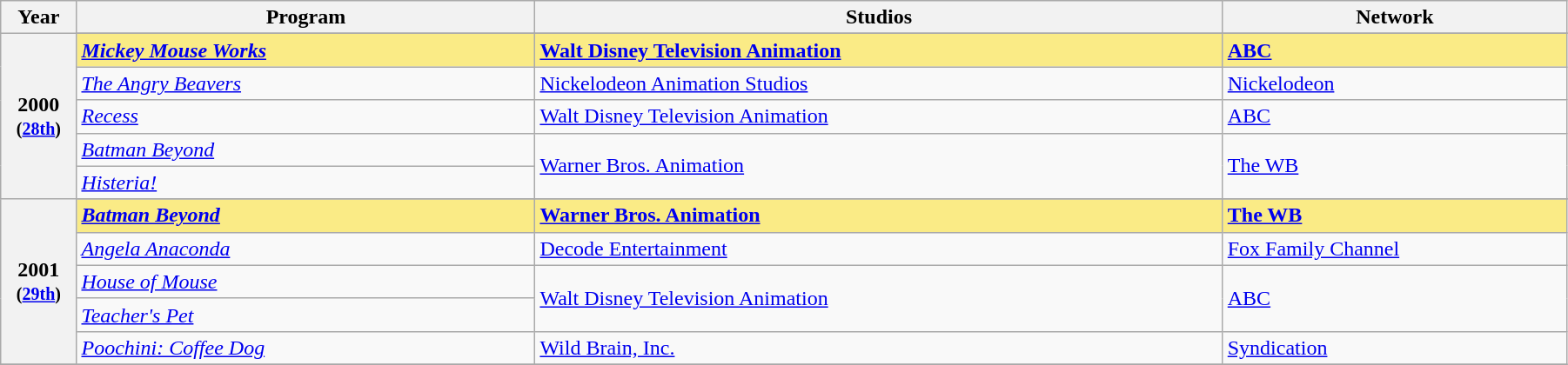<table class="wikitable" style="width:95%;">
<tr>
<th style="width:3%;">Year</th>
<th style="width:20%;">Program</th>
<th style="width:30%;">Studios</th>
<th style="width:15%;">Network</th>
</tr>
<tr>
<th rowspan="6" style="text-align:center;">2000 <br><small>(<a href='#'>28th</a>)</small><br></th>
</tr>
<tr style="background:#FAEB86">
<td><strong><em><a href='#'>Mickey Mouse Works</a></em></strong></td>
<td><strong><a href='#'>Walt Disney Television Animation</a></strong></td>
<td><strong><a href='#'>ABC</a></strong></td>
</tr>
<tr>
<td><em><a href='#'>The Angry Beavers</a></em></td>
<td><a href='#'>Nickelodeon Animation Studios</a></td>
<td><a href='#'>Nickelodeon</a></td>
</tr>
<tr>
<td><em><a href='#'>Recess</a></em></td>
<td><a href='#'>Walt Disney Television Animation</a></td>
<td><a href='#'>ABC</a></td>
</tr>
<tr>
<td><em><a href='#'>Batman Beyond</a></em></td>
<td rowspan="2"><a href='#'>Warner Bros. Animation</a></td>
<td rowspan="2"><a href='#'>The WB</a></td>
</tr>
<tr>
<td><em><a href='#'>Histeria!</a></em></td>
</tr>
<tr>
<th rowspan="6" style="text-align:center;">2001 <br><small>(<a href='#'>29th</a>)</small><br></th>
</tr>
<tr style="background:#FAEB86">
<td><strong><em><a href='#'>Batman Beyond</a></em></strong></td>
<td><strong><a href='#'>Warner Bros. Animation</a></strong></td>
<td><strong><a href='#'>The WB</a></strong></td>
</tr>
<tr>
<td><em><a href='#'>Angela Anaconda</a></em></td>
<td><a href='#'>Decode Entertainment</a></td>
<td><a href='#'>Fox Family Channel</a></td>
</tr>
<tr>
<td><em><a href='#'>House of Mouse</a></em></td>
<td rowspan="2"><a href='#'>Walt Disney Television Animation</a></td>
<td rowspan="2"><a href='#'>ABC</a></td>
</tr>
<tr>
<td><em><a href='#'>Teacher's Pet</a></em></td>
</tr>
<tr>
<td><em><a href='#'>Poochini: Coffee Dog</a></em></td>
<td><a href='#'>Wild Brain, Inc.</a></td>
<td><a href='#'>Syndication</a></td>
</tr>
<tr>
</tr>
</table>
